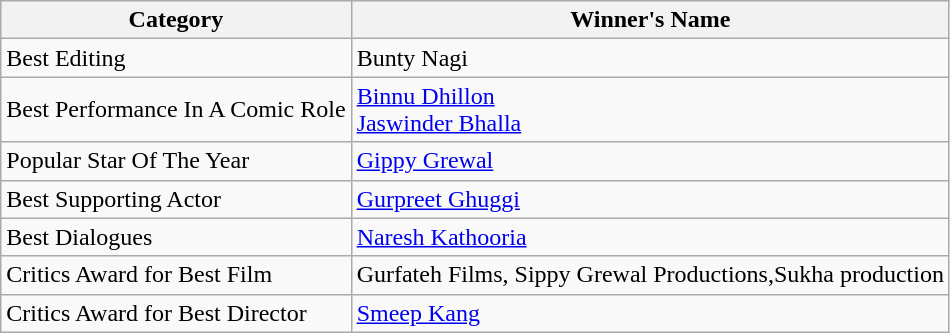<table class="wikitable">
<tr>
<th>Category</th>
<th>Winner's Name</th>
</tr>
<tr>
<td>Best Editing</td>
<td>Bunty Nagi</td>
</tr>
<tr>
<td>Best Performance In A Comic Role</td>
<td><a href='#'>Binnu Dhillon</a><br><a href='#'>Jaswinder Bhalla</a></td>
</tr>
<tr>
<td>Popular Star Of The Year</td>
<td><a href='#'>Gippy Grewal</a></td>
</tr>
<tr>
<td>Best Supporting Actor</td>
<td><a href='#'>Gurpreet Ghuggi</a></td>
</tr>
<tr>
<td>Best Dialogues</td>
<td><a href='#'>Naresh Kathooria</a></td>
</tr>
<tr>
<td>Critics Award for Best Film</td>
<td>Gurfateh Films, Sippy Grewal Productions,Sukha production</td>
</tr>
<tr>
<td>Critics Award for Best Director</td>
<td><a href='#'>Smeep Kang</a></td>
</tr>
</table>
